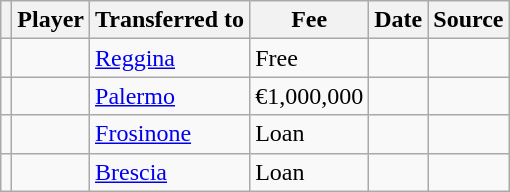<table class="wikitable plainrowheaders sortable">
<tr>
<th></th>
<th scope="col">Player</th>
<th>Transferred to</th>
<th style="width: 65px;">Fee</th>
<th scope="col">Date</th>
<th scope="col">Source</th>
</tr>
<tr>
<td align="center"></td>
<td></td>
<td> <a href='#'>Reggina</a></td>
<td>Free</td>
<td></td>
<td></td>
</tr>
<tr>
<td align="center"></td>
<td></td>
<td> <a href='#'>Palermo</a></td>
<td>€1,000,000</td>
<td></td>
<td></td>
</tr>
<tr>
<td align="center"></td>
<td></td>
<td> <a href='#'>Frosinone</a></td>
<td>Loan</td>
<td></td>
<td></td>
</tr>
<tr>
<td align="center"></td>
<td></td>
<td> <a href='#'>Brescia</a></td>
<td>Loan</td>
<td></td>
<td></td>
</tr>
</table>
